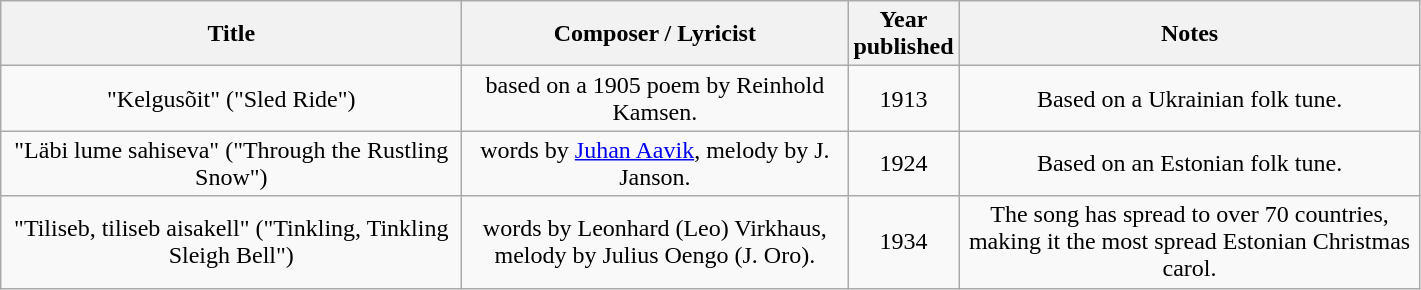<table class="wikitable" style="text-align:center;">
<tr>
<th width="300">Title</th>
<th width="250">Composer / Lyricist</th>
<th width="20">Year published</th>
<th width="300">Notes</th>
</tr>
<tr>
<td>"Kelgusõit" ("Sled Ride")</td>
<td>based on a 1905 poem by Reinhold Kamsen.</td>
<td>1913</td>
<td>Based on a Ukrainian folk tune.</td>
</tr>
<tr>
<td>"Läbi lume sahiseva" ("Through the Rustling Snow")</td>
<td>words by <a href='#'>Juhan Aavik</a>, melody by J. Janson.</td>
<td>1924</td>
<td>Based on an Estonian folk tune.</td>
</tr>
<tr>
<td>"Tiliseb, tiliseb aisakell" ("Tinkling, Tinkling Sleigh Bell")</td>
<td>words by Leonhard (Leo) Virkhaus, melody by Julius Oengo (J. Oro).</td>
<td>1934</td>
<td>The song has spread to over 70 countries, making it the most spread Estonian Christmas carol.</td>
</tr>
</table>
